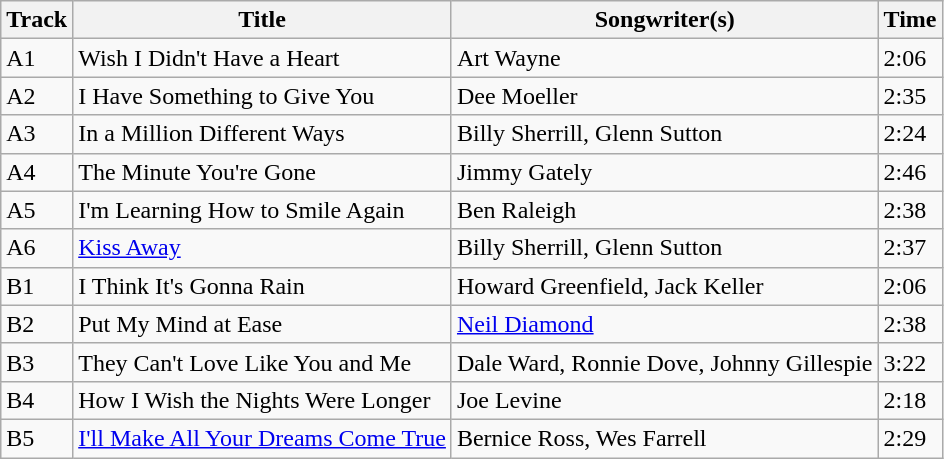<table class="wikitable">
<tr>
<th>Track</th>
<th>Title</th>
<th>Songwriter(s)</th>
<th>Time</th>
</tr>
<tr>
<td>A1</td>
<td>Wish I Didn't Have a Heart</td>
<td>Art Wayne</td>
<td>2:06</td>
</tr>
<tr>
<td>A2</td>
<td>I Have Something to Give You</td>
<td>Dee Moeller</td>
<td>2:35</td>
</tr>
<tr>
<td>A3</td>
<td>In a Million Different Ways</td>
<td>Billy Sherrill, Glenn Sutton</td>
<td>2:24</td>
</tr>
<tr>
<td>A4</td>
<td>The Minute You're Gone</td>
<td>Jimmy Gately</td>
<td>2:46</td>
</tr>
<tr>
<td>A5</td>
<td>I'm Learning How to Smile Again</td>
<td>Ben Raleigh</td>
<td>2:38</td>
</tr>
<tr>
<td>A6</td>
<td><a href='#'>Kiss Away</a></td>
<td>Billy Sherrill, Glenn Sutton</td>
<td>2:37</td>
</tr>
<tr>
<td>B1</td>
<td>I Think It's Gonna Rain</td>
<td>Howard Greenfield, Jack Keller</td>
<td>2:06</td>
</tr>
<tr>
<td>B2</td>
<td>Put My Mind at Ease</td>
<td><a href='#'>Neil Diamond</a></td>
<td>2:38</td>
</tr>
<tr>
<td>B3</td>
<td>They Can't Love Like You and Me</td>
<td>Dale Ward, Ronnie Dove, Johnny Gillespie</td>
<td>3:22</td>
</tr>
<tr>
<td>B4</td>
<td>How I Wish the Nights Were Longer</td>
<td>Joe Levine</td>
<td>2:18</td>
</tr>
<tr>
<td>B5</td>
<td><a href='#'>I'll Make All Your Dreams Come True</a></td>
<td>Bernice Ross, Wes Farrell</td>
<td>2:29</td>
</tr>
</table>
